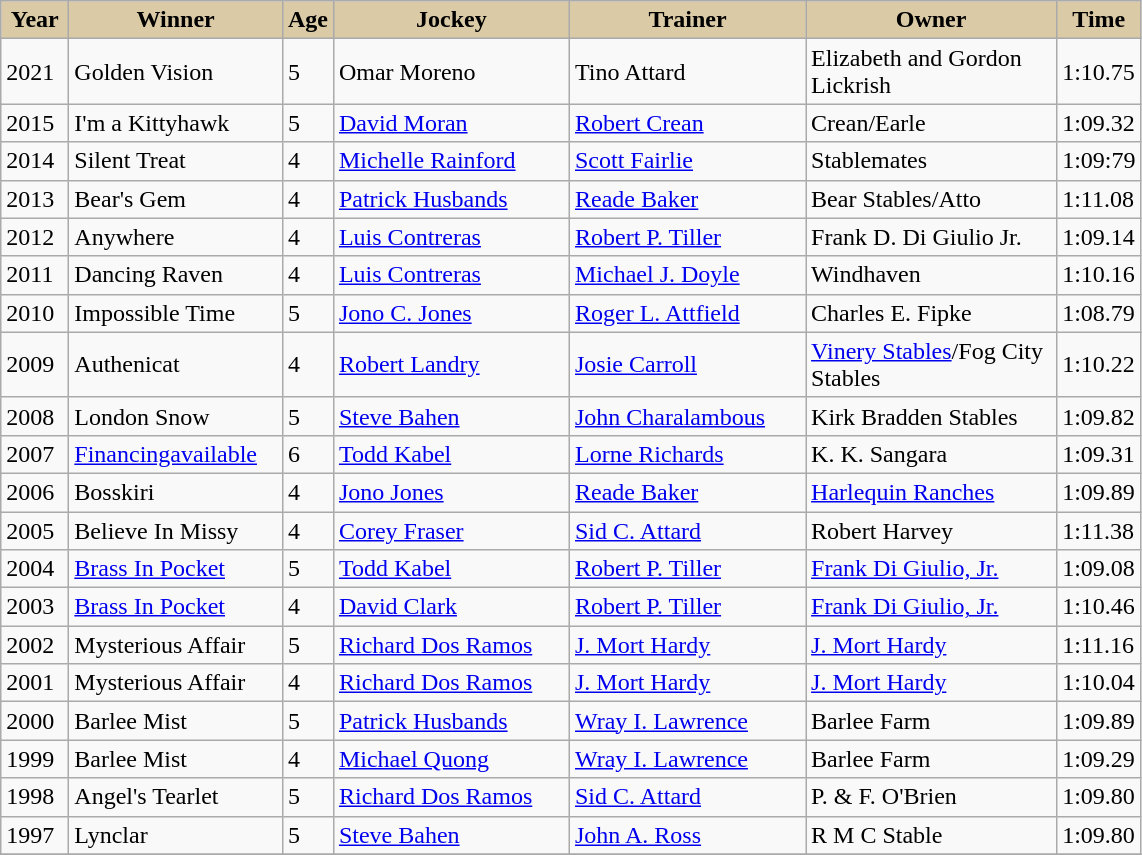<table class="wikitable sortable">
<tr>
<th style="background-color:#DACAA5; width:38px">Year <br></th>
<th style="background-color:#DACAA5; width:135px">Winner <br></th>
<th style="background-color:#DACAA5">Age<br></th>
<th style="background-color:#DACAA5; width:150px">Jockey <br></th>
<th style="background-color:#DACAA5; width:150px">Trainer <br></th>
<th style="background-color:#DACAA5; width:160px">Owner <br></th>
<th style="background-color:#DACAA5">Time <br></th>
</tr>
<tr>
<td>2021</td>
<td>Golden Vision</td>
<td>5</td>
<td>Omar Moreno</td>
<td>Tino Attard</td>
<td>Elizabeth and Gordon Lickrish</td>
<td>1:10.75</td>
</tr>
<tr>
<td>2015</td>
<td>I'm a Kittyhawk</td>
<td>5</td>
<td><a href='#'>David Moran</a></td>
<td><a href='#'>Robert Crean</a></td>
<td>Crean/Earle</td>
<td>1:09.32</td>
</tr>
<tr>
<td>2014</td>
<td>Silent Treat</td>
<td>4</td>
<td><a href='#'>Michelle Rainford</a></td>
<td><a href='#'>Scott Fairlie</a></td>
<td>Stablemates</td>
<td>1:09:79</td>
</tr>
<tr>
<td>2013</td>
<td>Bear's Gem</td>
<td>4</td>
<td><a href='#'>Patrick Husbands</a></td>
<td><a href='#'>Reade Baker</a></td>
<td>Bear Stables/Atto</td>
<td>1:11.08</td>
</tr>
<tr>
<td>2012</td>
<td>Anywhere</td>
<td>4</td>
<td><a href='#'>Luis Contreras</a></td>
<td><a href='#'>Robert P. Tiller</a></td>
<td>Frank D. Di Giulio Jr.</td>
<td>1:09.14</td>
</tr>
<tr>
<td>2011</td>
<td>Dancing Raven</td>
<td>4</td>
<td><a href='#'>Luis Contreras</a></td>
<td><a href='#'>Michael J. Doyle</a></td>
<td>Windhaven</td>
<td>1:10.16</td>
</tr>
<tr>
<td>2010</td>
<td>Impossible Time</td>
<td>5</td>
<td><a href='#'>Jono C. Jones</a></td>
<td><a href='#'>Roger L. Attfield</a></td>
<td>Charles E. Fipke</td>
<td>1:08.79</td>
</tr>
<tr>
<td>2009</td>
<td>Authenicat</td>
<td>4</td>
<td><a href='#'>Robert Landry</a></td>
<td><a href='#'>Josie Carroll</a></td>
<td><a href='#'>Vinery Stables</a>/Fog City Stables</td>
<td>1:10.22</td>
</tr>
<tr>
<td>2008</td>
<td>London Snow</td>
<td>5</td>
<td><a href='#'>Steve Bahen</a></td>
<td><a href='#'>John Charalambous</a></td>
<td>Kirk Bradden Stables</td>
<td>1:09.82</td>
</tr>
<tr>
<td>2007</td>
<td><a href='#'>Financingavailable</a></td>
<td>6</td>
<td><a href='#'>Todd Kabel</a></td>
<td><a href='#'>Lorne Richards</a></td>
<td>K. K. Sangara</td>
<td>1:09.31</td>
</tr>
<tr>
<td>2006</td>
<td>Bosskiri</td>
<td>4</td>
<td><a href='#'>Jono Jones</a></td>
<td><a href='#'>Reade Baker</a></td>
<td><a href='#'>Harlequin Ranches</a></td>
<td>1:09.89</td>
</tr>
<tr>
<td>2005</td>
<td>Believe In Missy</td>
<td>4</td>
<td><a href='#'>Corey Fraser</a></td>
<td><a href='#'>Sid C. Attard</a></td>
<td>Robert Harvey</td>
<td>1:11.38</td>
</tr>
<tr>
<td>2004</td>
<td><a href='#'>Brass In Pocket</a></td>
<td>5</td>
<td><a href='#'>Todd Kabel</a></td>
<td><a href='#'>Robert P. Tiller</a></td>
<td><a href='#'>Frank Di Giulio, Jr.</a></td>
<td>1:09.08</td>
</tr>
<tr>
<td>2003</td>
<td><a href='#'>Brass In Pocket</a></td>
<td>4</td>
<td><a href='#'>David Clark</a></td>
<td><a href='#'>Robert P. Tiller</a></td>
<td><a href='#'>Frank Di Giulio, Jr.</a></td>
<td>1:10.46</td>
</tr>
<tr>
<td>2002</td>
<td>Mysterious Affair</td>
<td>5</td>
<td><a href='#'>Richard Dos Ramos</a></td>
<td><a href='#'>J. Mort Hardy</a></td>
<td><a href='#'>J. Mort Hardy</a></td>
<td>1:11.16</td>
</tr>
<tr>
<td>2001</td>
<td>Mysterious Affair</td>
<td>4</td>
<td><a href='#'>Richard Dos Ramos</a></td>
<td><a href='#'>J. Mort Hardy</a></td>
<td><a href='#'>J. Mort Hardy</a></td>
<td>1:10.04</td>
</tr>
<tr>
<td>2000</td>
<td>Barlee Mist</td>
<td>5</td>
<td><a href='#'>Patrick Husbands</a></td>
<td><a href='#'>Wray I. Lawrence</a></td>
<td>Barlee Farm</td>
<td>1:09.89</td>
</tr>
<tr>
<td>1999</td>
<td>Barlee Mist</td>
<td>4</td>
<td><a href='#'>Michael Quong</a></td>
<td><a href='#'>Wray I. Lawrence</a></td>
<td>Barlee Farm</td>
<td>1:09.29</td>
</tr>
<tr>
<td>1998</td>
<td>Angel's Tearlet</td>
<td>5</td>
<td><a href='#'>Richard Dos Ramos</a></td>
<td><a href='#'>Sid C. Attard</a></td>
<td>P. & F. O'Brien</td>
<td>1:09.80</td>
</tr>
<tr>
<td>1997</td>
<td>Lynclar</td>
<td>5</td>
<td><a href='#'>Steve Bahen</a></td>
<td><a href='#'>John A. Ross</a></td>
<td>R M C Stable</td>
<td>1:09.80</td>
</tr>
<tr>
</tr>
</table>
